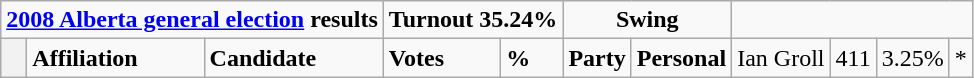<table class="wikitable">
<tr>
<td colspan="3" align=center><strong><a href='#'>2008 Alberta general election</a> results</strong></td>
<td colspan="2"><strong>Turnout 35.24%</strong></td>
<td colspan="2" align=center><strong>Swing</strong></td>
</tr>
<tr>
<th style="width: 10px;"></th>
<td><strong>Affiliation</strong></td>
<td><strong>Candidate</strong></td>
<td><strong>Votes</strong></td>
<td><strong>%</strong></td>
<td><strong>Party</strong></td>
<td><strong>Personal</strong><br>


</td>
<td>Ian Groll</td>
<td>411</td>
<td>3.25%</td>
<td colspan=2 align=center>*<br>



</td>
</tr>
</table>
